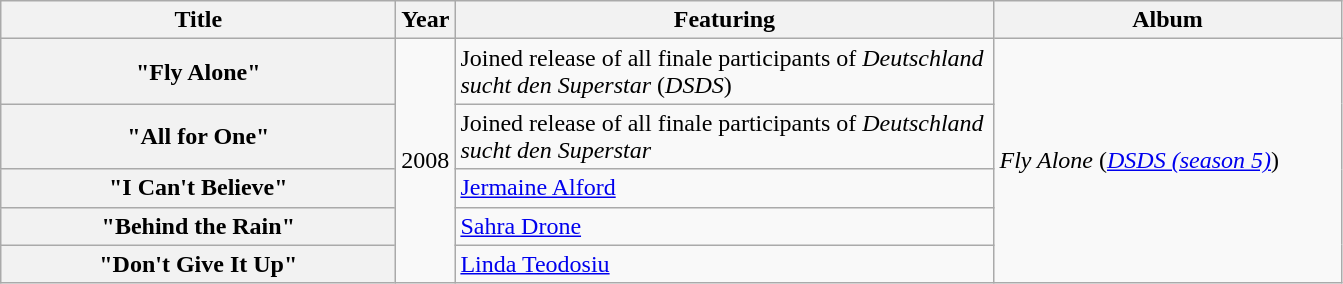<table class="wikitable plainrowheaders" border="1">
<tr>
<th scope="col" style="width:16em">Title</th>
<th scope="col">Year</th>
<th scope="col" style="width:22em">Featuring</th>
<th scope="col" style="width:14em">Album</th>
</tr>
<tr>
<th scope="row">"Fly Alone"</th>
<td rowspan="5">2008</td>
<td>Joined release of all finale participants of <em>Deutschland sucht den Superstar</em> (<em>DSDS</em>)</td>
<td rowspan="5"><em>Fly Alone</em> (<em><a href='#'>DSDS (season 5)</a></em>)</td>
</tr>
<tr>
<th scope="row">"All for One"</th>
<td>Joined release of all finale participants of <em>Deutschland sucht den Superstar</em></td>
</tr>
<tr>
<th scope="row">"I Can't Believe"</th>
<td><a href='#'>Jermaine Alford</a></td>
</tr>
<tr>
<th scope="row">"Behind the Rain"</th>
<td><a href='#'>Sahra Drone</a></td>
</tr>
<tr>
<th scope="row">"Don't Give It Up"</th>
<td><a href='#'>Linda Teodosiu</a></td>
</tr>
</table>
